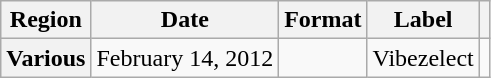<table class="wikitable plainrowheaders">
<tr>
<th scope="col">Region</th>
<th scope="col">Date</th>
<th scope="col">Format</th>
<th scope="col">Label</th>
<th scope="col"></th>
</tr>
<tr>
<th scope="row">Various</th>
<td rowspan="1">February 14, 2012</td>
<td rowspan="1"></td>
<td rowspan="1">Vibezelect</td>
<td align="center"></td>
</tr>
</table>
